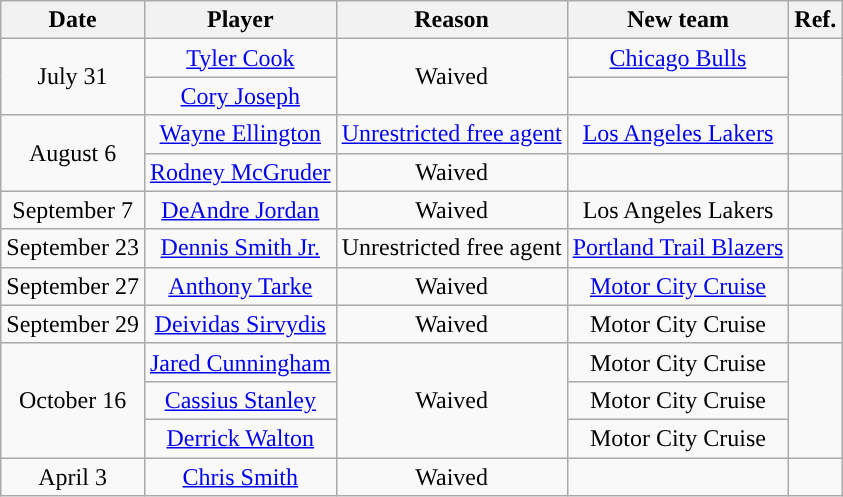<table class="wikitable sortable sortable" style="text-align: center">
<tr>
<th>Date</th>
<th>Player</th>
<th>Reason</th>
<th>New team</th>
<th>Ref.</th>
</tr>
<tr style="text-align: center">
<td rowspan="2">July 31</td>
<td><a href='#'>Tyler Cook</a></td>
<td rowspan="2">Waived</td>
<td><a href='#'>Chicago Bulls</a></td>
<td rowspan="2"></td>
</tr>
<tr style="text-align: center">
<td><a href='#'>Cory Joseph</a></td>
<td></td>
</tr>
<tr style="text-align: center">
<td rowspan="2">August 6</td>
<td><a href='#'>Wayne Ellington</a></td>
<td><a href='#'>Unrestricted free agent</a></td>
<td><a href='#'>Los Angeles Lakers</a></td>
<td></td>
</tr>
<tr style="text-align: center">
<td><a href='#'>Rodney McGruder</a></td>
<td>Waived</td>
<td></td>
<td></td>
</tr>
<tr style="text-align: center">
<td>September 7</td>
<td><a href='#'>DeAndre Jordan</a></td>
<td>Waived</td>
<td>Los Angeles Lakers</td>
<td></td>
</tr>
<tr style="text-align: center">
<td>September 23</td>
<td><a href='#'>Dennis Smith Jr.</a></td>
<td>Unrestricted free agent</td>
<td><a href='#'>Portland Trail Blazers</a></td>
<td></td>
</tr>
<tr style="text-align: center">
<td>September 27</td>
<td><a href='#'>Anthony Tarke</a></td>
<td>Waived</td>
<td><a href='#'>Motor City Cruise</a></td>
<td></td>
</tr>
<tr style="text-align: center">
<td>September 29</td>
<td><a href='#'>Deividas Sirvydis</a></td>
<td>Waived</td>
<td>Motor City Cruise</td>
<td></td>
</tr>
<tr style="text-align: center">
<td rowspan="3">October 16</td>
<td><a href='#'>Jared Cunningham</a></td>
<td rowspan="3">Waived</td>
<td>Motor City Cruise</td>
<td rowspan="3"></td>
</tr>
<tr style="text-align: center">
<td><a href='#'>Cassius Stanley</a></td>
<td>Motor City Cruise</td>
</tr>
<tr style="text-align: center">
<td><a href='#'>Derrick Walton</a></td>
<td>Motor City Cruise</td>
</tr>
<tr style="text-align: center">
<td>April 3</td>
<td><a href='#'>Chris Smith</a></td>
<td>Waived</td>
<td></td>
<td></td>
</tr>
</table>
